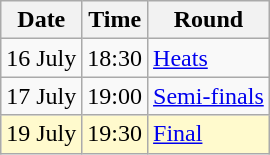<table class="wikitable">
<tr>
<th>Date</th>
<th>Time</th>
<th>Round</th>
</tr>
<tr>
<td>16 July</td>
<td>18:30</td>
<td><a href='#'>Heats</a></td>
</tr>
<tr>
<td>17 July</td>
<td>19:00</td>
<td><a href='#'>Semi-finals</a></td>
</tr>
<tr style=background:lemonchiffon>
<td>19 July</td>
<td>19:30</td>
<td><a href='#'>Final</a></td>
</tr>
</table>
